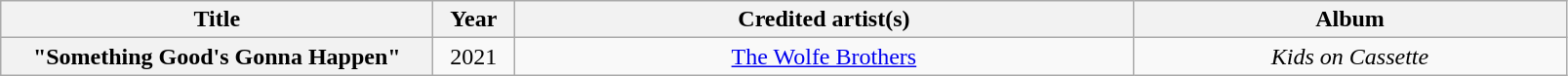<table class="wikitable plainrowheaders" style="text-align:center;">
<tr>
<th scope="col" style="width:18em;">Title</th>
<th scope="col" style="width:3em;">Year</th>
<th scope="col" style="width:26em;">Credited artist(s)</th>
<th scope="col" style="width:18em;">Album</th>
</tr>
<tr>
<th scope="row">"Something Good's Gonna Happen"</th>
<td>2021</td>
<td><a href='#'>The Wolfe Brothers</a><br> </td>
<td><em>Kids on Cassette</em></td>
</tr>
</table>
